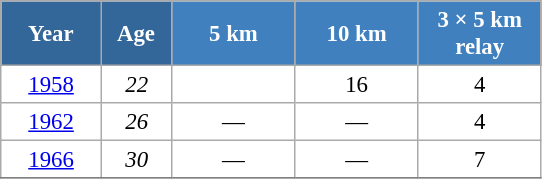<table class="wikitable" style="font-size:95%; text-align:center; border:grey solid 1px; border-collapse:collapse; background:#ffffff;">
<tr>
<th style="background-color:#369; color:white; width:60px;"> Year </th>
<th style="background-color:#369; color:white; width:40px;"> Age </th>
<th style="background-color:#4180be; color:white; width:75px;"> 5 km </th>
<th style="background-color:#4180be; color:white; width:75px;"> 10 km </th>
<th style="background-color:#4180be; color:white; width:75px;"> 3 × 5 km <br> relay </th>
</tr>
<tr>
<td><a href='#'>1958</a></td>
<td><em>22</em></td>
<td></td>
<td>16</td>
<td>4</td>
</tr>
<tr>
<td><a href='#'>1962</a></td>
<td><em>26</em></td>
<td>—</td>
<td>—</td>
<td>4</td>
</tr>
<tr>
<td><a href='#'>1966</a></td>
<td><em>30</em></td>
<td>—</td>
<td>—</td>
<td>7</td>
</tr>
<tr>
</tr>
</table>
